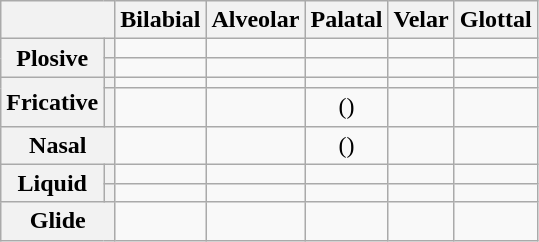<table class="wikitable" style="text-align:center;">
<tr>
<th colspan="2"></th>
<th>Bilabial</th>
<th>Alveolar</th>
<th>Palatal</th>
<th>Velar</th>
<th>Glottal</th>
</tr>
<tr>
<th rowspan="2">Plosive</th>
<th></th>
<td></td>
<td></td>
<td></td>
<td></td>
<td></td>
</tr>
<tr>
<th></th>
<td></td>
<td></td>
<td></td>
<td></td>
<td></td>
</tr>
<tr>
<th rowspan="2">Fricative</th>
<th></th>
<td></td>
<td></td>
<td></td>
<td></td>
<td></td>
</tr>
<tr>
<th></th>
<td></td>
<td></td>
<td>()</td>
<td></td>
<td></td>
</tr>
<tr>
<th colspan="2">Nasal</th>
<td></td>
<td></td>
<td>()</td>
<td></td>
<td></td>
</tr>
<tr>
<th rowspan="2">Liquid</th>
<th></th>
<td></td>
<td></td>
<td></td>
<td></td>
<td></td>
</tr>
<tr>
<th></th>
<td></td>
<td></td>
<td></td>
<td></td>
<td></td>
</tr>
<tr>
<th colspan="2">Glide</th>
<td></td>
<td></td>
<td></td>
<td></td>
<td></td>
</tr>
</table>
